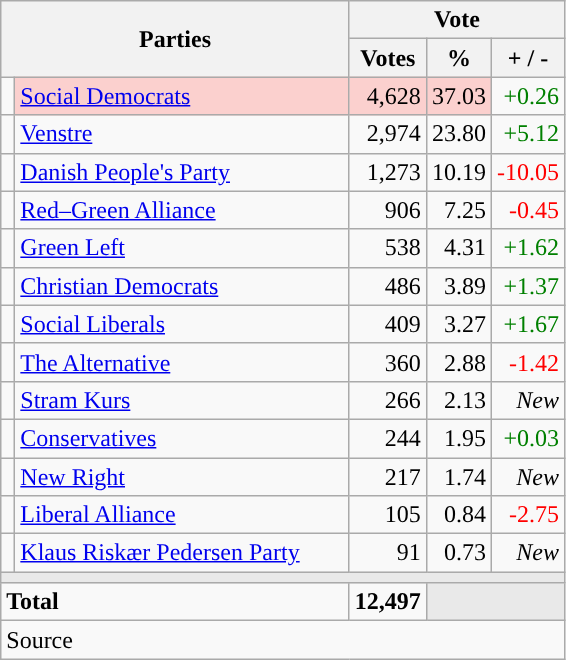<table class="wikitable" style="text-align:right;">
<tr>
<th style="text-align:centre;" rowspan="2" colspan="2" width="225">Parties</th>
<th colspan="3">Vote</th>
</tr>
<tr>
<th width="15">Votes</th>
<th width="15">%</th>
<th width="15">+ / -</th>
</tr>
<tr>
<td width="2" style="color:inherit;background:"></td>
<td bgcolor=#fbd0ce  align="left"><a href='#'>Social Democrats</a></td>
<td bgcolor=#fbd0ce>4,628</td>
<td bgcolor=#fbd0ce>37.03</td>
<td style=color:green;>+0.26</td>
</tr>
<tr>
<td width="2" style="color:inherit;background:"></td>
<td align="left"><a href='#'>Venstre</a></td>
<td>2,974</td>
<td>23.80</td>
<td style=color:green;>+5.12</td>
</tr>
<tr>
<td width="2" style="color:inherit;background:"></td>
<td align="left"><a href='#'>Danish People's Party</a></td>
<td>1,273</td>
<td>10.19</td>
<td style=color:red;>-10.05</td>
</tr>
<tr>
<td width="2" style="color:inherit;background:"></td>
<td align="left"><a href='#'>Red–Green Alliance</a></td>
<td>906</td>
<td>7.25</td>
<td style=color:red;>-0.45</td>
</tr>
<tr>
<td width="2" style="color:inherit;background:"></td>
<td align="left"><a href='#'>Green Left</a></td>
<td>538</td>
<td>4.31</td>
<td style=color:green;>+1.62</td>
</tr>
<tr>
<td width="2" style="color:inherit;background:"></td>
<td align="left"><a href='#'>Christian Democrats</a></td>
<td>486</td>
<td>3.89</td>
<td style=color:green;>+1.37</td>
</tr>
<tr>
<td width="2" style="color:inherit;background:"></td>
<td align="left"><a href='#'>Social Liberals</a></td>
<td>409</td>
<td>3.27</td>
<td style=color:green;>+1.67</td>
</tr>
<tr>
<td width="2" style="color:inherit;background:"></td>
<td align="left"><a href='#'>The Alternative</a></td>
<td>360</td>
<td>2.88</td>
<td style=color:red;>-1.42</td>
</tr>
<tr>
<td width="2" style="color:inherit;background:"></td>
<td align="left"><a href='#'>Stram Kurs</a></td>
<td>266</td>
<td>2.13</td>
<td><em>New</em></td>
</tr>
<tr>
<td width="2" style="color:inherit;background:"></td>
<td align="left"><a href='#'>Conservatives</a></td>
<td>244</td>
<td>1.95</td>
<td style=color:green;>+0.03</td>
</tr>
<tr>
<td width="2" style="color:inherit;background:"></td>
<td align="left"><a href='#'>New Right</a></td>
<td>217</td>
<td>1.74</td>
<td><em>New</em></td>
</tr>
<tr>
<td width="2" style="color:inherit;background:"></td>
<td align="left"><a href='#'>Liberal Alliance</a></td>
<td>105</td>
<td>0.84</td>
<td style=color:red;>-2.75</td>
</tr>
<tr>
<td width="2" style="color:inherit;background:"></td>
<td align="left"><a href='#'>Klaus Riskær Pedersen Party</a></td>
<td>91</td>
<td>0.73</td>
<td><em>New</em></td>
</tr>
<tr>
<td colspan="7" bgcolor="#E9E9E9"></td>
</tr>
<tr>
<td align="left" colspan="2"><strong>Total</strong></td>
<td><strong>12,497</strong></td>
<td bgcolor="#E9E9E9" colspan="2"></td>
</tr>
<tr>
<td align="left" colspan="6">Source</td>
</tr>
</table>
